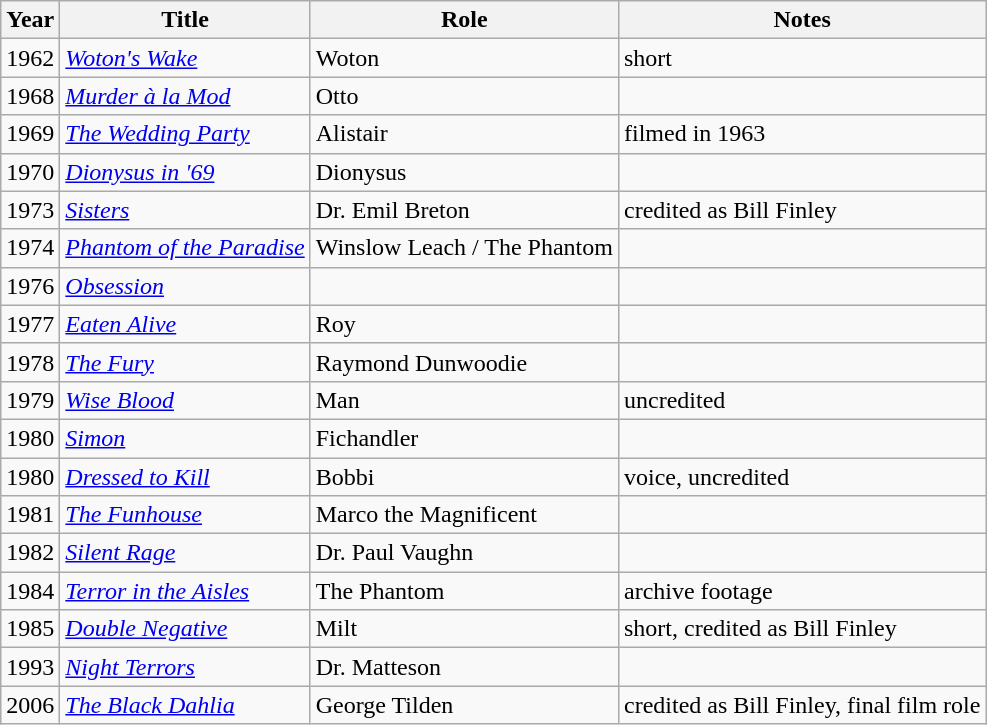<table class="wikitable sortable">
<tr>
<th>Year</th>
<th>Title</th>
<th>Role</th>
<th class="unsortable">Notes</th>
</tr>
<tr>
<td>1962</td>
<td><em><a href='#'>Woton's Wake</a></em></td>
<td>Woton</td>
<td>short</td>
</tr>
<tr>
<td>1968</td>
<td><em><a href='#'>Murder à la Mod</a></em></td>
<td>Otto</td>
<td></td>
</tr>
<tr>
<td>1969</td>
<td><em><a href='#'>The Wedding Party</a></em></td>
<td>Alistair</td>
<td>filmed in 1963</td>
</tr>
<tr>
<td>1970</td>
<td><em><a href='#'>Dionysus in '69</a></em></td>
<td>Dionysus</td>
<td></td>
</tr>
<tr>
<td>1973</td>
<td><em><a href='#'>Sisters</a></em></td>
<td>Dr. Emil Breton</td>
<td>credited as Bill Finley</td>
</tr>
<tr>
<td>1974</td>
<td><em><a href='#'>Phantom of the Paradise</a></em></td>
<td>Winslow Leach / The Phantom</td>
<td></td>
</tr>
<tr>
<td>1976</td>
<td><em><a href='#'>Obsession</a></em></td>
<td></td>
<td></td>
</tr>
<tr>
<td>1977</td>
<td><em><a href='#'>Eaten Alive</a></em></td>
<td>Roy</td>
<td></td>
</tr>
<tr>
<td>1978</td>
<td><em><a href='#'>The Fury</a></em></td>
<td>Raymond Dunwoodie</td>
<td></td>
</tr>
<tr>
<td>1979</td>
<td><em><a href='#'>Wise Blood</a></em></td>
<td>Man</td>
<td>uncredited</td>
</tr>
<tr>
<td>1980</td>
<td><em><a href='#'>Simon</a></em></td>
<td>Fichandler</td>
<td></td>
</tr>
<tr>
<td>1980</td>
<td><em><a href='#'>Dressed to Kill</a></em></td>
<td>Bobbi</td>
<td>voice, uncredited</td>
</tr>
<tr>
<td>1981</td>
<td><em><a href='#'>The Funhouse</a></em></td>
<td>Marco the Magnificent</td>
<td></td>
</tr>
<tr>
<td>1982</td>
<td><em><a href='#'>Silent Rage</a></em></td>
<td>Dr. Paul Vaughn</td>
<td></td>
</tr>
<tr>
<td>1984</td>
<td><em><a href='#'>Terror in the Aisles</a></em></td>
<td>The Phantom</td>
<td>archive footage</td>
</tr>
<tr>
<td>1985</td>
<td><em><a href='#'>Double Negative</a></em></td>
<td>Milt</td>
<td>short, credited as Bill Finley</td>
</tr>
<tr>
<td>1993</td>
<td><em><a href='#'>Night Terrors</a></em></td>
<td>Dr. Matteson</td>
<td></td>
</tr>
<tr>
<td>2006</td>
<td><em><a href='#'>The Black Dahlia</a></em></td>
<td>George Tilden</td>
<td>credited as Bill Finley, final film role</td>
</tr>
</table>
